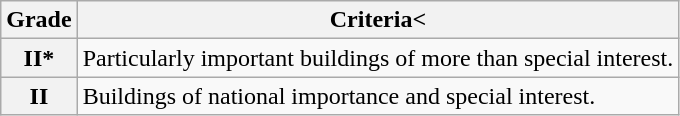<table class="wikitable" border="1">
<tr>
<th>Grade</th>
<th>Criteria<</th>
</tr>
<tr>
<th>II*</th>
<td>Particularly important buildings of more than special interest.</td>
</tr>
<tr>
<th>II</th>
<td>Buildings of national importance and special interest.</td>
</tr>
</table>
